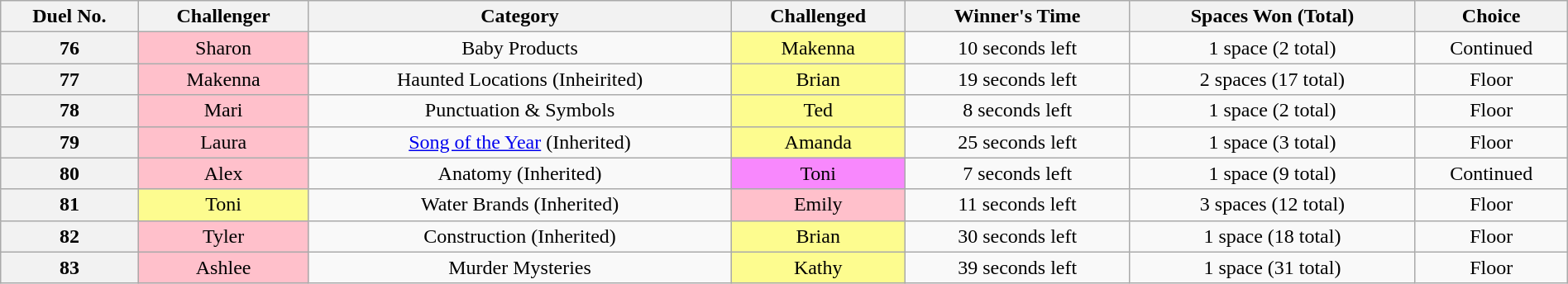<table class="wikitable sortable mw-collapsible mw-collapsed" style="text-align:center; width:100%">
<tr>
<th scope="col">Duel No.</th>
<th scope="col">Challenger</th>
<th scope="col">Category</th>
<th scope="col">Challenged</th>
<th scope="col">Winner's Time</th>
<th scope="col">Spaces Won (Total)</th>
<th scope="col">Choice</th>
</tr>
<tr>
<th>76</th>
<td style="background:pink;">Sharon</td>
<td>Baby Products</td>
<td style="background:#fdfc8f;">Makenna</td>
<td>10 seconds left</td>
<td>1 space (2 total)</td>
<td>Continued</td>
</tr>
<tr>
<th>77</th>
<td style="background:pink;">Makenna</td>
<td>Haunted Locations (Inheirited)</td>
<td style="background:#fdfc8f;">Brian</td>
<td>19 seconds left</td>
<td>2 spaces (17 total)</td>
<td>Floor</td>
</tr>
<tr>
<th>78</th>
<td style="background:pink;">Mari</td>
<td>Punctuation & Symbols</td>
<td style="background:#fdfc8f;">Ted</td>
<td>8 seconds left</td>
<td>1 space (2 total)</td>
<td>Floor</td>
</tr>
<tr>
<th>79</th>
<td style="background:pink;">Laura</td>
<td><a href='#'>Song of the Year</a> (Inherited)</td>
<td style="background:#fdfc8f;">Amanda</td>
<td>25 seconds left</td>
<td>1 space (3 total)</td>
<td>Floor</td>
</tr>
<tr>
<th>80</th>
<td style="background:pink;">Alex</td>
<td>Anatomy (Inherited)</td>
<td style="background:#F888FD;">Toni</td>
<td>7 seconds left</td>
<td>1 space (9 total)</td>
<td>Continued</td>
</tr>
<tr>
<th>81</th>
<td style="background:#fdfc8f;">Toni</td>
<td>Water Brands (Inherited)</td>
<td style="background:pink;">Emily</td>
<td>11 seconds left</td>
<td>3 spaces (12 total)</td>
<td>Floor</td>
</tr>
<tr>
<th>82</th>
<td style="background:pink;">Tyler</td>
<td>Construction (Inherited)</td>
<td style="background:#fdfc8f;">Brian</td>
<td>30 seconds left</td>
<td>1 space (18 total)</td>
<td>Floor</td>
</tr>
<tr>
<th>83</th>
<td style="background:pink;">Ashlee</td>
<td>Murder Mysteries</td>
<td style="background:#fdfc8f;">Kathy</td>
<td>39 seconds left</td>
<td>1 space (31 total)</td>
<td>Floor</td>
</tr>
</table>
